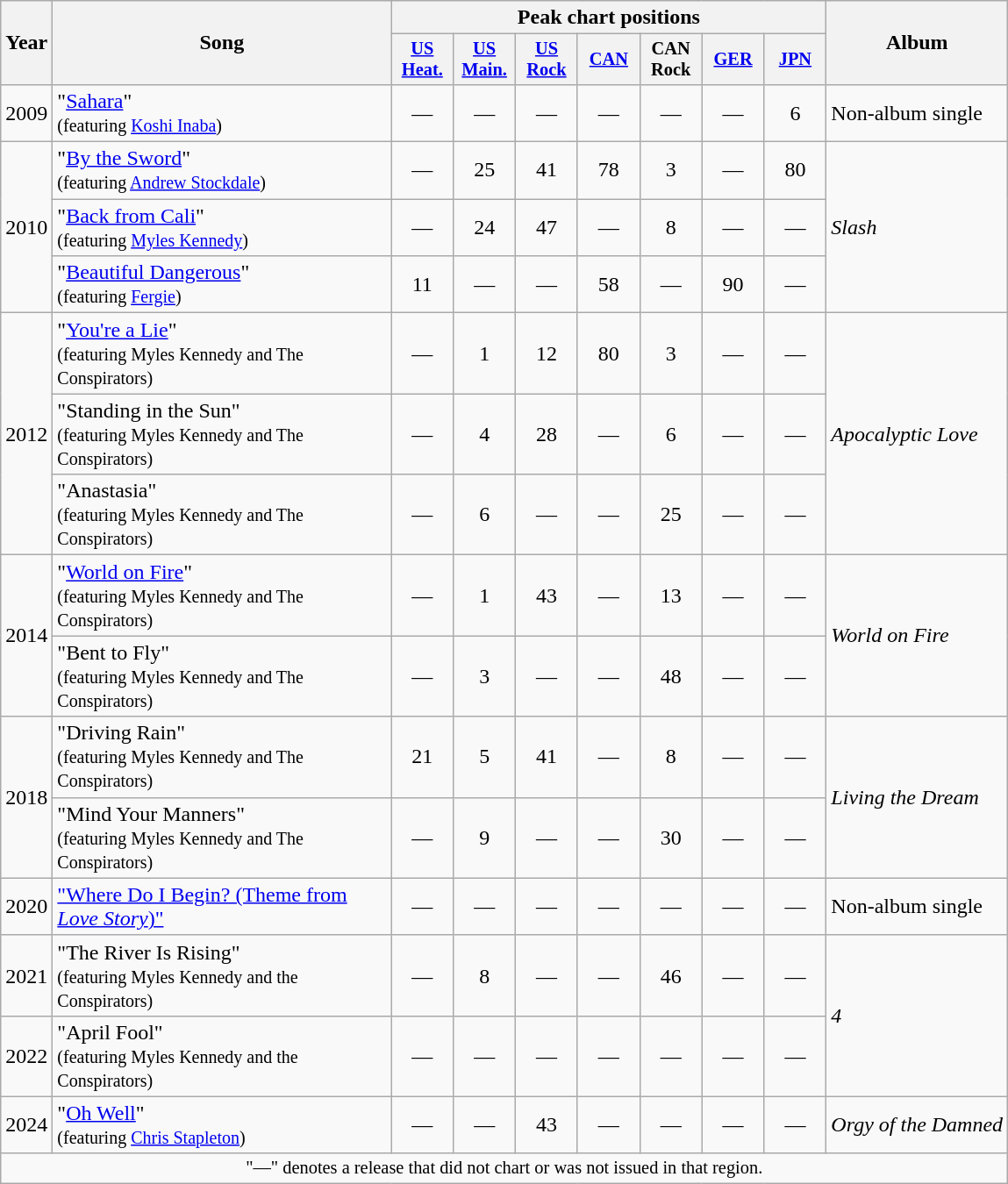<table class="wikitable">
<tr>
<th rowspan="2">Year</th>
<th rowspan="2" width="250">Song</th>
<th colspan="7">Peak chart positions</th>
<th rowspan="2">Album</th>
</tr>
<tr>
<th style="width:3em;font-size:85%"><a href='#'>US<br>Heat.</a><br></th>
<th style="width:3em;font-size:85%"><a href='#'>US<br>Main.</a><br></th>
<th style="width:3em;font-size:85%"><a href='#'>US<br>Rock</a><br></th>
<th style="width:3em;font-size:85%"><a href='#'>CAN</a><br></th>
<th style="width:3em;font-size:85%">CAN<br>Rock<br></th>
<th style="width:3em;font-size:85%"><a href='#'>GER</a><br></th>
<th style="width:3em;font-size:85%"><a href='#'>JPN</a><br></th>
</tr>
<tr>
<td>2009</td>
<td>"<a href='#'>Sahara</a>"<br><small>(featuring <a href='#'>Koshi Inaba</a>)</small></td>
<td align="center">—</td>
<td align="center">—</td>
<td align="center">—</td>
<td align="center">—</td>
<td align="center">—</td>
<td align="center">—</td>
<td align="center">6</td>
<td>Non-album single</td>
</tr>
<tr>
<td rowspan="3">2010</td>
<td>"<a href='#'>By the Sword</a>"<br><small>(featuring <a href='#'>Andrew Stockdale</a>)</small></td>
<td align="center">—</td>
<td align="center">25</td>
<td align="center">41</td>
<td align="center">78</td>
<td align="center">3</td>
<td align="center">—</td>
<td align="center">80</td>
<td rowspan="3"><em>Slash</em></td>
</tr>
<tr>
<td>"<a href='#'>Back from Cali</a>"<br><small>(featuring <a href='#'>Myles Kennedy</a>)</small></td>
<td align="center">—</td>
<td align="center">24</td>
<td align="center">47</td>
<td align="center">—</td>
<td align="center">8</td>
<td align="center">—</td>
<td align="center">—</td>
</tr>
<tr>
<td>"<a href='#'>Beautiful Dangerous</a>"<br><small>(featuring <a href='#'>Fergie</a>)</small></td>
<td align="center">11</td>
<td align="center">—</td>
<td align="center">—</td>
<td align="center">58</td>
<td align="center">—</td>
<td align="center">90</td>
<td align="center">—</td>
</tr>
<tr>
<td rowspan="3">2012</td>
<td>"<a href='#'>You're a Lie</a>"<br><small>(featuring Myles Kennedy and The Conspirators)</small></td>
<td align="center">—</td>
<td align="center">1</td>
<td align="center">12</td>
<td align="center">80</td>
<td align="center">3</td>
<td align="center">—</td>
<td align="center">—</td>
<td rowspan="3"><em>Apocalyptic Love</em></td>
</tr>
<tr>
<td>"Standing in the Sun"<br><small>(featuring Myles Kennedy and The Conspirators)</small></td>
<td align="center">—</td>
<td align="center">4</td>
<td align="center">28</td>
<td align="center">—</td>
<td align="center">6</td>
<td align="center">—</td>
<td align="center">—</td>
</tr>
<tr>
<td>"Anastasia"<br><small>(featuring Myles Kennedy and The Conspirators)</small></td>
<td align="center">—</td>
<td align="center">6</td>
<td align="center">—</td>
<td align="center">—</td>
<td align="center">25</td>
<td align="center">—</td>
<td align="center">—</td>
</tr>
<tr>
<td rowspan="2">2014</td>
<td>"<a href='#'>World on Fire</a>"<br><small>(featuring Myles Kennedy and The Conspirators)</small></td>
<td align="center">—</td>
<td align="center">1</td>
<td align="center">43</td>
<td align="center">—</td>
<td align="center">13</td>
<td align="center">—</td>
<td align="center">—</td>
<td rowspan="2"><em>World on Fire</em></td>
</tr>
<tr>
<td>"Bent to Fly"<br><small>(featuring Myles Kennedy and The Conspirators)</small></td>
<td align="center">—</td>
<td align="center">3</td>
<td align="center">—</td>
<td align="center">—</td>
<td align="center">48</td>
<td align="center">—</td>
<td align="center">—</td>
</tr>
<tr>
<td rowspan="2">2018</td>
<td>"Driving Rain"<br><small>(featuring Myles Kennedy and The Conspirators)</small></td>
<td align="center">21</td>
<td align="center">5</td>
<td align="center">41</td>
<td align="center">—</td>
<td align="center">8</td>
<td align="center">—</td>
<td align="center">—</td>
<td rowspan="2"><em>Living the Dream</em></td>
</tr>
<tr>
<td>"Mind Your Manners"<br><small>(featuring Myles Kennedy and The Conspirators)</small></td>
<td align="center">—</td>
<td align="center">9</td>
<td align="center">—</td>
<td align="center">—</td>
<td align="center">30</td>
<td align="center">—</td>
<td align="center">—</td>
</tr>
<tr>
<td>2020</td>
<td><a href='#'>"Where Do I Begin? (Theme from <em>Love Story</em>)"</a></td>
<td align="center">—</td>
<td align="center">—</td>
<td align="center">—</td>
<td align="center">—</td>
<td align="center">—</td>
<td align="center">—</td>
<td align="center">—</td>
<td>Non-album single</td>
</tr>
<tr>
<td rowspan="1">2021</td>
<td>"The River Is Rising"<br><small>(featuring Myles Kennedy and the Conspirators)</small></td>
<td align="center">—</td>
<td align="center">8</td>
<td align="center">—</td>
<td align="center">—</td>
<td align="center">46</td>
<td align="center">—</td>
<td align="center">—</td>
<td rowspan="2"><em>4</em></td>
</tr>
<tr>
<td>2022</td>
<td>"April Fool"<br><small>(featuring Myles Kennedy and the Conspirators)</small></td>
<td align="center">—</td>
<td align="center">—</td>
<td align="center">—</td>
<td align="center">—</td>
<td align="center">—</td>
<td align="center">—</td>
<td align="center">—</td>
</tr>
<tr>
<td>2024</td>
<td>"<a href='#'>Oh Well</a>"<br><small>(featuring <a href='#'>Chris Stapleton</a>)</small></td>
<td align="center">—</td>
<td align="center">—</td>
<td align="center">43</td>
<td align="center">—</td>
<td align="center">—</td>
<td align="center">—</td>
<td align="center">—</td>
<td><em>Orgy of the Damned</em></td>
</tr>
<tr>
<td align="center" colspan="13" style="font-size: 85%">"—" denotes a release that did not chart or was not issued in that region.</td>
</tr>
</table>
